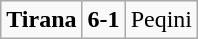<table class="prettytable" bgcolor="#EFEFFF">
<tr>
<td><strong>Tirana</strong></td>
<td><strong>6-1</strong></td>
<td>Peqini</td>
</tr>
</table>
